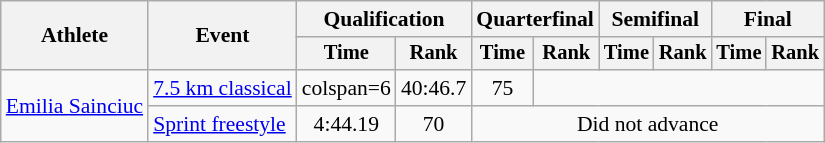<table class="wikitable" style="font-size:90%">
<tr>
<th rowspan="2">Athlete</th>
<th rowspan="2">Event</th>
<th colspan="2">Qualification</th>
<th colspan="2">Quarterfinal</th>
<th colspan="2">Semifinal</th>
<th colspan="2">Final</th>
</tr>
<tr style="font-size:95%">
<th>Time</th>
<th>Rank</th>
<th>Time</th>
<th>Rank</th>
<th>Time</th>
<th>Rank</th>
<th>Time</th>
<th>Rank</th>
</tr>
<tr align=center>
<td align=left rowspan=2><a href='#'>Emilia Sainciuc</a></td>
<td align=left><a href='#'>7.5 km classical</a></td>
<td>colspan=6</td>
<td>40:46.7</td>
<td>75</td>
</tr>
<tr align=center>
<td align=left><a href='#'>Sprint freestyle</a></td>
<td>4:44.19</td>
<td>70</td>
<td colspan=6>Did not advance</td>
</tr>
</table>
